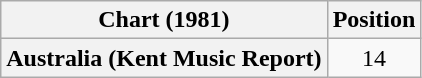<table class="wikitable plainrowheaders" style="text-align:center">
<tr>
<th>Chart (1981)</th>
<th>Position</th>
</tr>
<tr>
<th scope="row">Australia (Kent Music Report)</th>
<td>14</td>
</tr>
</table>
